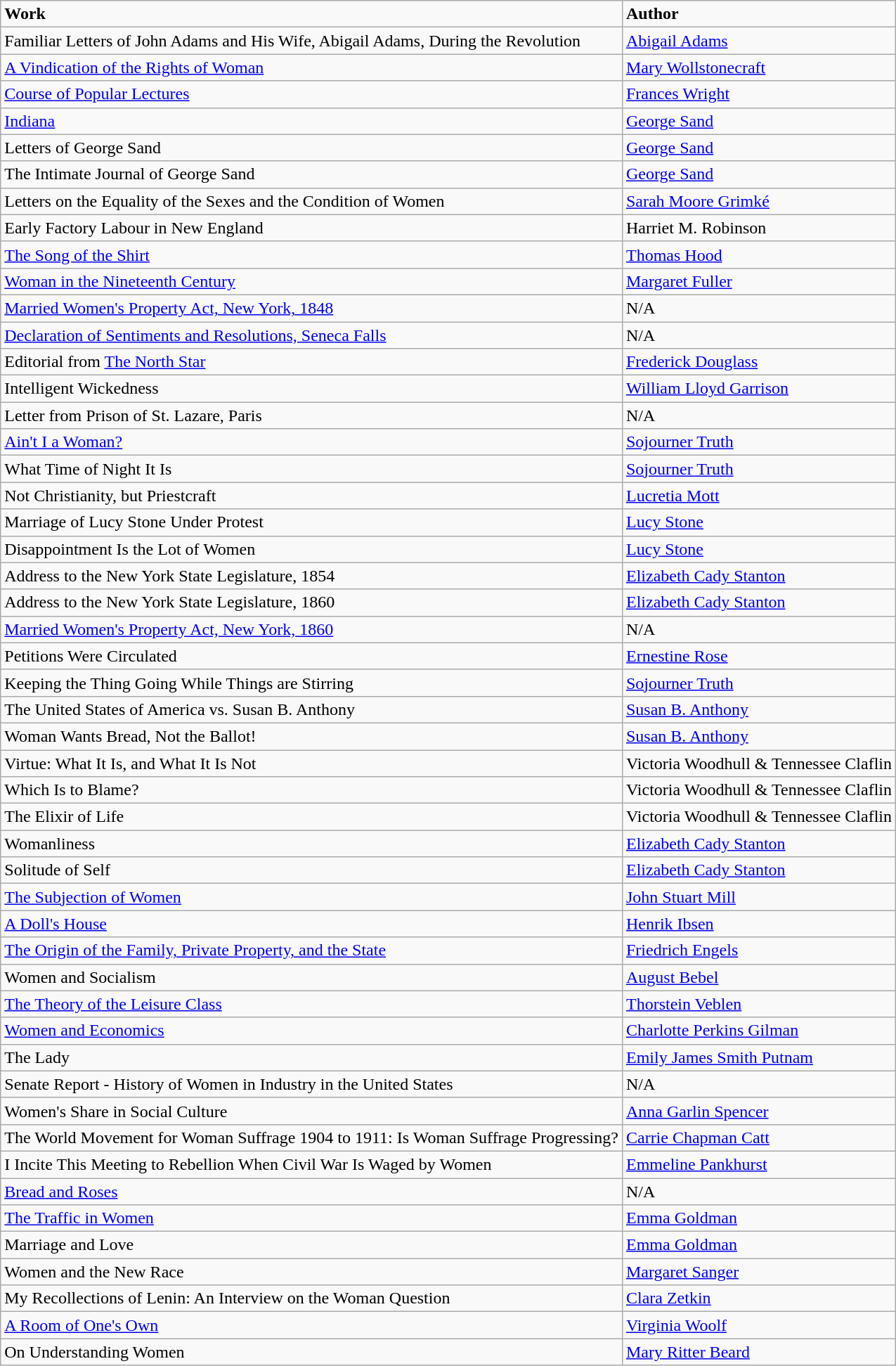<table class="wikitable">
<tr>
<td><strong>Work</strong></td>
<td><strong>Author</strong></td>
</tr>
<tr>
<td>Familiar Letters of John Adams and His Wife, Abigail Adams, During the Revolution</td>
<td><a href='#'>Abigail Adams</a></td>
</tr>
<tr>
<td><a href='#'>A Vindication of the Rights of Woman</a></td>
<td><a href='#'>Mary Wollstonecraft</a></td>
</tr>
<tr>
<td><a href='#'>Course of Popular Lectures</a></td>
<td><a href='#'>Frances Wright</a></td>
</tr>
<tr>
<td><a href='#'>Indiana</a></td>
<td><a href='#'>George Sand</a></td>
</tr>
<tr>
<td>Letters of George Sand</td>
<td><a href='#'>George Sand</a></td>
</tr>
<tr>
<td>The Intimate Journal of George Sand</td>
<td><a href='#'>George Sand</a></td>
</tr>
<tr>
<td>Letters on the Equality of the Sexes and the Condition of Women</td>
<td><a href='#'>Sarah Moore Grimké</a></td>
</tr>
<tr>
<td>Early Factory Labour in New England</td>
<td>Harriet M. Robinson</td>
</tr>
<tr>
<td><a href='#'>The Song of the Shirt</a></td>
<td><a href='#'>Thomas Hood</a></td>
</tr>
<tr>
<td><a href='#'>Woman in the Nineteenth Century</a></td>
<td><a href='#'>Margaret Fuller</a></td>
</tr>
<tr>
<td><a href='#'>Married Women's Property Act, New York, 1848</a></td>
<td>N/A</td>
</tr>
<tr>
<td><a href='#'>Declaration of Sentiments and Resolutions, Seneca Falls</a></td>
<td>N/A</td>
</tr>
<tr>
<td>Editorial from <a href='#'>The North Star</a></td>
<td><a href='#'>Frederick Douglass</a></td>
</tr>
<tr>
<td>Intelligent Wickedness</td>
<td><a href='#'>William Lloyd Garrison</a></td>
</tr>
<tr>
<td>Letter from Prison of St. Lazare, Paris</td>
<td>N/A</td>
</tr>
<tr>
<td><a href='#'>Ain't I a Woman?</a></td>
<td><a href='#'>Sojourner Truth</a></td>
</tr>
<tr>
<td>What Time of Night It Is</td>
<td><a href='#'>Sojourner Truth</a></td>
</tr>
<tr>
<td>Not Christianity, but Priestcraft</td>
<td><a href='#'>Lucretia Mott</a></td>
</tr>
<tr>
<td>Marriage of Lucy Stone Under Protest</td>
<td><a href='#'>Lucy Stone</a></td>
</tr>
<tr>
<td>Disappointment Is the Lot of Women</td>
<td><a href='#'>Lucy Stone</a></td>
</tr>
<tr>
<td>Address to the New York State Legislature, 1854</td>
<td><a href='#'>Elizabeth Cady Stanton</a></td>
</tr>
<tr>
<td>Address to the New York State Legislature, 1860</td>
<td><a href='#'>Elizabeth Cady Stanton</a></td>
</tr>
<tr>
<td><a href='#'>Married Women's Property Act, New York, 1860</a></td>
<td>N/A</td>
</tr>
<tr>
<td>Petitions Were Circulated</td>
<td><a href='#'>Ernestine Rose</a></td>
</tr>
<tr>
<td>Keeping the Thing Going While Things are Stirring</td>
<td><a href='#'>Sojourner Truth</a></td>
</tr>
<tr>
<td>The United States of America vs. Susan B. Anthony</td>
<td><a href='#'>Susan B. Anthony</a></td>
</tr>
<tr>
<td>Woman Wants Bread, Not the Ballot!</td>
<td><a href='#'>Susan B. Anthony</a></td>
</tr>
<tr>
<td>Virtue: What It Is, and What It Is Not</td>
<td>Victoria Woodhull & Tennessee Claflin</td>
</tr>
<tr>
<td>Which Is to Blame?</td>
<td>Victoria Woodhull & Tennessee Claflin</td>
</tr>
<tr>
<td>The Elixir of Life</td>
<td>Victoria Woodhull & Tennessee Claflin</td>
</tr>
<tr>
<td>Womanliness</td>
<td><a href='#'>Elizabeth Cady Stanton</a></td>
</tr>
<tr>
<td>Solitude of Self</td>
<td><a href='#'>Elizabeth Cady Stanton</a></td>
</tr>
<tr>
<td><a href='#'>The Subjection of Women</a></td>
<td><a href='#'>John Stuart Mill</a></td>
</tr>
<tr>
<td><a href='#'>A Doll's House</a></td>
<td><a href='#'>Henrik Ibsen</a></td>
</tr>
<tr>
<td><a href='#'>The Origin of the Family, Private Property, and the State</a></td>
<td><a href='#'>Friedrich Engels</a></td>
</tr>
<tr>
<td>Women and Socialism</td>
<td><a href='#'>August Bebel</a></td>
</tr>
<tr>
<td><a href='#'>The Theory of the Leisure Class</a></td>
<td><a href='#'>Thorstein Veblen</a></td>
</tr>
<tr>
<td><a href='#'>Women and Economics</a></td>
<td><a href='#'>Charlotte Perkins Gilman</a></td>
</tr>
<tr>
<td>The Lady</td>
<td><a href='#'>Emily James Smith Putnam</a></td>
</tr>
<tr>
<td>Senate Report - History of Women in Industry in the United States</td>
<td>N/A</td>
</tr>
<tr>
<td>Women's Share in Social Culture</td>
<td><a href='#'>Anna Garlin Spencer</a></td>
</tr>
<tr>
<td>The World Movement for Woman Suffrage 1904 to 1911: Is Woman Suffrage Progressing?</td>
<td><a href='#'>Carrie Chapman Catt</a></td>
</tr>
<tr>
<td>I Incite This Meeting to Rebellion When Civil War Is Waged by Women</td>
<td><a href='#'>Emmeline Pankhurst</a></td>
</tr>
<tr>
<td><a href='#'>Bread and Roses</a></td>
<td>N/A</td>
</tr>
<tr>
<td><a href='#'>The Traffic in Women</a></td>
<td><a href='#'>Emma Goldman</a></td>
</tr>
<tr>
<td>Marriage and Love</td>
<td><a href='#'>Emma Goldman</a></td>
</tr>
<tr>
<td>Women and the New Race</td>
<td><a href='#'>Margaret Sanger</a></td>
</tr>
<tr>
<td>My Recollections of Lenin: An Interview on the Woman Question</td>
<td><a href='#'>Clara Zetkin</a></td>
</tr>
<tr>
<td><a href='#'>A Room of One's Own</a></td>
<td><a href='#'>Virginia Woolf</a></td>
</tr>
<tr>
<td>On Understanding Women</td>
<td><a href='#'>Mary Ritter Beard</a></td>
</tr>
</table>
